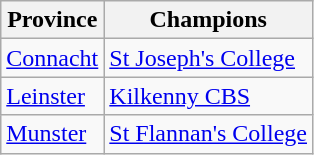<table class="wikitable">
<tr>
<th>Province</th>
<th>Champions</th>
</tr>
<tr>
<td><a href='#'>Connacht</a></td>
<td><a href='#'>St Joseph's College</a></td>
</tr>
<tr>
<td><a href='#'>Leinster</a></td>
<td><a href='#'>Kilkenny CBS</a></td>
</tr>
<tr>
<td><a href='#'>Munster</a></td>
<td><a href='#'>St Flannan's College</a></td>
</tr>
</table>
